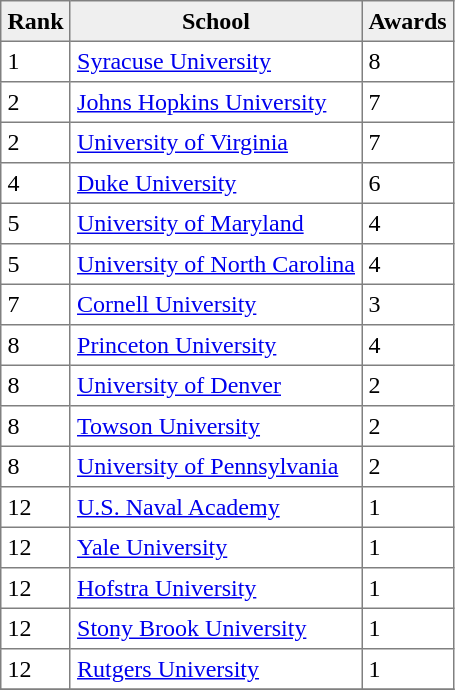<table class="toccolours" border="1" cellpadding="4" cellspacing="2" style="border-collapse: collapse;">
<tr bgcolor="#efefef">
<th>Rank</th>
<th>School</th>
<th>Awards</th>
</tr>
<tr>
<td>1</td>
<td><a href='#'>Syracuse University</a></td>
<td>8</td>
</tr>
<tr>
<td>2</td>
<td><a href='#'>Johns Hopkins University</a></td>
<td>7</td>
</tr>
<tr>
<td>2</td>
<td><a href='#'>University of Virginia</a></td>
<td>7</td>
</tr>
<tr>
<td>4</td>
<td><a href='#'>Duke University</a></td>
<td>6</td>
</tr>
<tr>
<td>5</td>
<td><a href='#'>University of Maryland</a></td>
<td>4</td>
</tr>
<tr>
<td>5</td>
<td><a href='#'>University of North Carolina</a></td>
<td>4</td>
</tr>
<tr>
<td>7</td>
<td><a href='#'>Cornell University</a></td>
<td>3</td>
</tr>
<tr>
<td>8</td>
<td><a href='#'>Princeton University</a></td>
<td>4</td>
</tr>
<tr>
<td>8</td>
<td><a href='#'>University of Denver</a></td>
<td>2</td>
</tr>
<tr>
<td>8</td>
<td><a href='#'>Towson University</a></td>
<td>2</td>
</tr>
<tr>
<td>8</td>
<td><a href='#'>University of Pennsylvania</a></td>
<td>2</td>
</tr>
<tr>
<td>12</td>
<td><a href='#'>U.S. Naval Academy</a></td>
<td>1</td>
</tr>
<tr>
<td>12</td>
<td><a href='#'>Yale University</a></td>
<td>1</td>
</tr>
<tr>
<td>12</td>
<td><a href='#'>Hofstra University</a></td>
<td>1</td>
</tr>
<tr>
<td>12</td>
<td><a href='#'>Stony Brook University</a></td>
<td>1</td>
</tr>
<tr>
<td>12</td>
<td><a href='#'>Rutgers University</a></td>
<td>1</td>
</tr>
<tr>
</tr>
</table>
